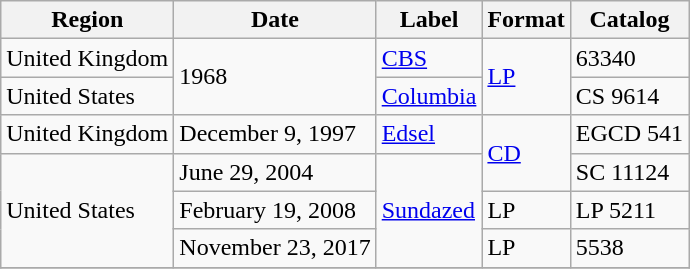<table class="wikitable">
<tr>
<th>Region</th>
<th>Date</th>
<th>Label</th>
<th>Format</th>
<th>Catalog</th>
</tr>
<tr>
<td>United Kingdom</td>
<td rowspan="2">1968</td>
<td><a href='#'>CBS</a></td>
<td rowspan="2"><a href='#'>LP</a></td>
<td>63340</td>
</tr>
<tr>
<td>United States</td>
<td><a href='#'>Columbia</a></td>
<td>CS 9614</td>
</tr>
<tr>
<td>United Kingdom</td>
<td>December 9, 1997</td>
<td><a href='#'>Edsel</a></td>
<td rowspan="2"><a href='#'>CD</a></td>
<td>EGCD 541</td>
</tr>
<tr>
<td rowspan="3">United States</td>
<td>June 29, 2004</td>
<td rowspan="3"><a href='#'>Sundazed</a></td>
<td>SC 11124</td>
</tr>
<tr>
<td>February 19, 2008</td>
<td>LP</td>
<td>LP 5211</td>
</tr>
<tr>
<td>November 23, 2017</td>
<td>LP</td>
<td>5538</td>
</tr>
<tr>
</tr>
</table>
